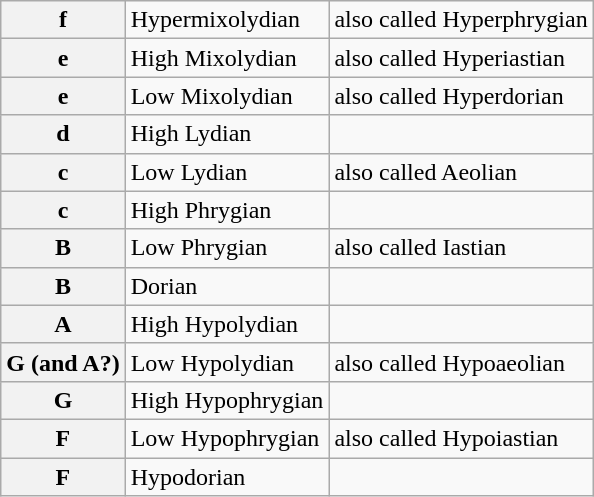<table class="wikitable">
<tr>
<th>f</th>
<td>Hypermixolydian</td>
<td>also called Hyperphrygian</td>
</tr>
<tr>
<th>e</th>
<td>High Mixolydian</td>
<td>also called Hyperiastian</td>
</tr>
<tr>
<th>e</th>
<td>Low Mixolydian</td>
<td>also called Hyperdorian</td>
</tr>
<tr>
<th>d</th>
<td>High Lydian</td>
<td></td>
</tr>
<tr>
<th>c</th>
<td>Low Lydian</td>
<td>also called Aeolian</td>
</tr>
<tr>
<th>c</th>
<td>High Phrygian</td>
<td></td>
</tr>
<tr>
<th>B</th>
<td>Low Phrygian</td>
<td>also called Iastian</td>
</tr>
<tr>
<th>B</th>
<td>Dorian</td>
<td></td>
</tr>
<tr>
<th>A</th>
<td>High Hypolydian</td>
<td></td>
</tr>
<tr>
<th>G (and A?)</th>
<td>Low Hypolydian</td>
<td>also called Hypoaeolian</td>
</tr>
<tr>
<th>G</th>
<td>High Hypophrygian</td>
<td></td>
</tr>
<tr>
<th>F</th>
<td>Low Hypophrygian</td>
<td>also called Hypoiastian</td>
</tr>
<tr>
<th>F</th>
<td>Hypodorian</td>
<td></td>
</tr>
</table>
